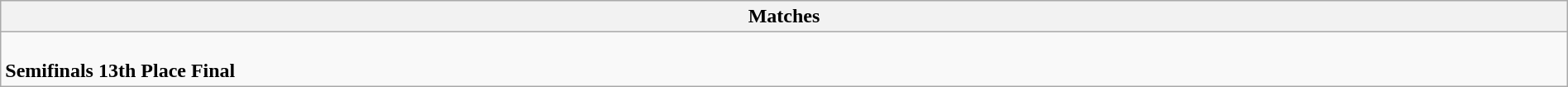<table class="wikitable collapsible collapsed" style="width:100%;">
<tr>
<th>Matches</th>
</tr>
<tr>
<td><br><strong>Semifinals</strong>


<strong>13th Place Final</strong>
</td>
</tr>
</table>
